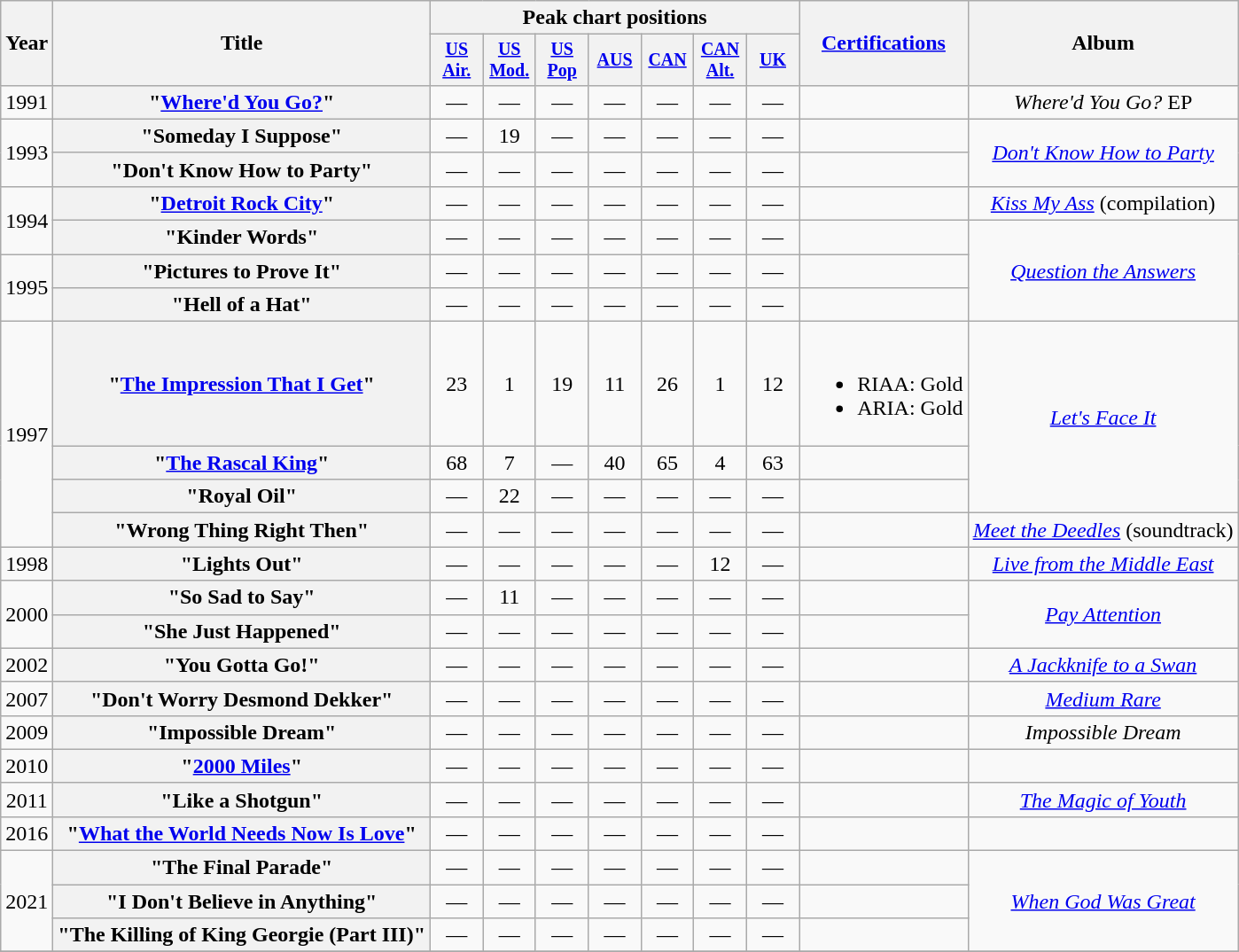<table class="wikitable plainrowheaders" style="text-align:center;">
<tr>
<th rowspan="2">Year</th>
<th rowspan="2">Title</th>
<th colspan="7">Peak chart positions</th>
<th scope="col" rowspan="2"><a href='#'>Certifications</a></th>
<th rowspan="2">Album</th>
</tr>
<tr style="font-size:smaller;">
<th style="width:2.5em;font—size:75%"><a href='#'>US<br>Air.</a><br></th>
<th style="width:2.5em;font—size:75%"><a href='#'>US<br>Mod.</a><br></th>
<th style="width:2.5em;font—size:75%"><a href='#'>US<br>Pop</a><br></th>
<th style="width:2.5em;font—size:75%"><a href='#'>AUS</a><br></th>
<th style="width:2.5em;font—size:75%"><a href='#'>CAN</a><br></th>
<th style="width:2.5em;font—size:75%"><a href='#'>CAN<br>Alt.</a><br></th>
<th style="width:2.5em;font—size:75%"><a href='#'>UK</a><br></th>
</tr>
<tr>
<td>1991</td>
<th scope="row">"<a href='#'>Where'd You Go?</a>"</th>
<td>—</td>
<td>—</td>
<td>—</td>
<td>—</td>
<td>—</td>
<td>—</td>
<td>—</td>
<td></td>
<td><em>Where'd You Go?</em> EP</td>
</tr>
<tr>
<td rowspan="2">1993</td>
<th scope="row">"Someday I Suppose"</th>
<td>—</td>
<td>19</td>
<td>—</td>
<td>—</td>
<td>—</td>
<td>—</td>
<td>—</td>
<td></td>
<td rowspan="2"><em><a href='#'>Don't Know How to Party</a></em></td>
</tr>
<tr>
<th scope="row">"Don't Know How to Party"</th>
<td>—</td>
<td>—</td>
<td>—</td>
<td>—</td>
<td>—</td>
<td>—</td>
<td>—</td>
<td></td>
</tr>
<tr>
<td rowspan="2">1994</td>
<th scope="row">"<a href='#'>Detroit Rock City</a>"</th>
<td>—</td>
<td>—</td>
<td>—</td>
<td>—</td>
<td>—</td>
<td>—</td>
<td>—</td>
<td></td>
<td><em><a href='#'>Kiss My Ass</a></em> (compilation)</td>
</tr>
<tr>
<th scope="row">"Kinder Words"</th>
<td>—</td>
<td>—</td>
<td>—</td>
<td>—</td>
<td>—</td>
<td>—</td>
<td>—</td>
<td></td>
<td rowspan="3"><em><a href='#'>Question the Answers</a></em></td>
</tr>
<tr>
<td rowspan="2">1995</td>
<th scope="row">"Pictures to Prove It"</th>
<td>—</td>
<td>—</td>
<td>—</td>
<td>—</td>
<td>—</td>
<td>—</td>
<td>—</td>
<td></td>
</tr>
<tr>
<th scope="row">"Hell of a Hat"</th>
<td>—</td>
<td>—</td>
<td>—</td>
<td>—</td>
<td>—</td>
<td>—</td>
<td>—</td>
<td></td>
</tr>
<tr>
<td rowspan="4">1997</td>
<th scope="row">"<a href='#'>The Impression That I Get</a>"</th>
<td>23</td>
<td>1</td>
<td>19</td>
<td>11</td>
<td>26</td>
<td>1</td>
<td>12</td>
<td><br><ul><li>RIAA: Gold</li><li>ARIA: Gold</li></ul></td>
<td rowspan="3"><em><a href='#'>Let's Face It</a></em></td>
</tr>
<tr>
<th scope="row">"<a href='#'>The Rascal King</a>"</th>
<td>68</td>
<td>7</td>
<td>—</td>
<td>40</td>
<td>65</td>
<td>4</td>
<td>63</td>
<td></td>
</tr>
<tr>
<th scope="row">"Royal Oil"</th>
<td>—</td>
<td>22</td>
<td>—</td>
<td>—</td>
<td>—</td>
<td>—</td>
<td>—</td>
<td></td>
</tr>
<tr>
<th scope="row">"Wrong Thing Right Then"</th>
<td>—</td>
<td>—</td>
<td>—</td>
<td>—</td>
<td>—</td>
<td>—</td>
<td>—</td>
<td></td>
<td><em><a href='#'>Meet the Deedles</a></em> (soundtrack)</td>
</tr>
<tr>
<td>1998</td>
<th scope="row">"Lights Out"</th>
<td>—</td>
<td>—</td>
<td>—</td>
<td>—</td>
<td>—</td>
<td>12</td>
<td>—</td>
<td></td>
<td><em><a href='#'>Live from the Middle East</a></em></td>
</tr>
<tr>
<td rowspan="2">2000</td>
<th scope="row">"So Sad to Say"</th>
<td>—</td>
<td>11</td>
<td>—</td>
<td>—</td>
<td>—</td>
<td>—</td>
<td>—</td>
<td></td>
<td rowspan="2"><em><a href='#'>Pay Attention</a></em></td>
</tr>
<tr>
<th scope="row">"She Just Happened"</th>
<td>—</td>
<td>—</td>
<td>—</td>
<td>—</td>
<td>—</td>
<td>—</td>
<td>—</td>
<td></td>
</tr>
<tr>
<td>2002</td>
<th scope="row">"You Gotta Go!"</th>
<td>—</td>
<td>—</td>
<td>—</td>
<td>—</td>
<td>—</td>
<td>—</td>
<td>—</td>
<td></td>
<td><em><a href='#'>A Jackknife to a Swan</a></em></td>
</tr>
<tr>
<td>2007</td>
<th scope="row">"Don't Worry Desmond Dekker"</th>
<td>—</td>
<td>—</td>
<td>—</td>
<td>—</td>
<td>—</td>
<td>—</td>
<td>—</td>
<td></td>
<td><em><a href='#'>Medium Rare</a></em></td>
</tr>
<tr>
<td>2009</td>
<th scope="row">"Impossible Dream"</th>
<td>—</td>
<td>—</td>
<td>—</td>
<td>—</td>
<td>—</td>
<td>—</td>
<td>—</td>
<td></td>
<td><em>Impossible Dream</em></td>
</tr>
<tr>
<td>2010</td>
<th scope="row">"<a href='#'>2000 Miles</a>"</th>
<td>—</td>
<td>—</td>
<td>—</td>
<td>—</td>
<td>—</td>
<td>—</td>
<td>—</td>
<td></td>
<td></td>
</tr>
<tr>
<td>2011</td>
<th scope="row">"Like a Shotgun"</th>
<td>—</td>
<td>—</td>
<td>—</td>
<td>—</td>
<td>—</td>
<td>—</td>
<td>—</td>
<td></td>
<td><em><a href='#'>The Magic of Youth</a></em></td>
</tr>
<tr>
<td>2016</td>
<th scope="row">"<a href='#'>What the World Needs Now Is Love</a>"</th>
<td>—</td>
<td>—</td>
<td>—</td>
<td>—</td>
<td>—</td>
<td>—</td>
<td>—</td>
<td></td>
<td></td>
</tr>
<tr>
<td rowspan="3">2021</td>
<th scope="row">"The Final Parade"</th>
<td>—</td>
<td>—</td>
<td>—</td>
<td>—</td>
<td>—</td>
<td>—</td>
<td>—</td>
<td></td>
<td rowspan="3"><em><a href='#'>When God Was Great</a></em></td>
</tr>
<tr>
<th scope="row">"I Don't Believe in Anything"</th>
<td>—</td>
<td>—</td>
<td>—</td>
<td>—</td>
<td>—</td>
<td>—</td>
<td>—</td>
<td></td>
</tr>
<tr>
<th scope="row">"The Killing of King Georgie (Part III)"</th>
<td>—</td>
<td>—</td>
<td>—</td>
<td>—</td>
<td>—</td>
<td>—</td>
<td>—</td>
<td></td>
</tr>
<tr>
</tr>
</table>
